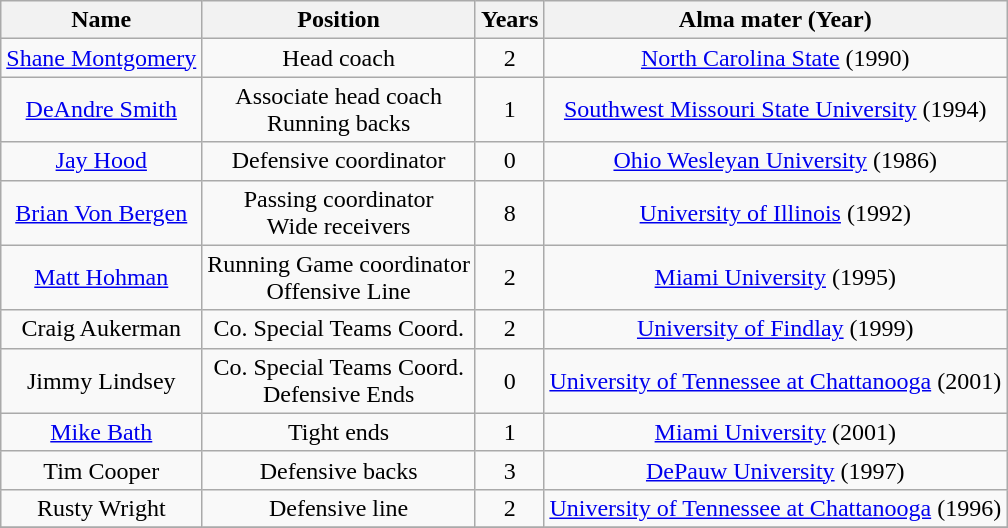<table class="wikitable">
<tr>
<th>Name</th>
<th>Position</th>
<th>Years</th>
<th>Alma mater (Year)</th>
</tr>
<tr align="center">
<td><a href='#'>Shane Montgomery</a></td>
<td>Head coach</td>
<td>2</td>
<td><a href='#'>North Carolina State</a> (1990)</td>
</tr>
<tr align="center">
<td><a href='#'>DeAndre Smith</a></td>
<td>Associate head coach<br>Running backs</td>
<td>1</td>
<td><a href='#'>Southwest Missouri State University</a> (1994)</td>
</tr>
<tr align="center">
<td><a href='#'>Jay Hood</a></td>
<td>Defensive coordinator</td>
<td>0</td>
<td><a href='#'>Ohio Wesleyan University</a> (1986)</td>
</tr>
<tr align="center">
<td><a href='#'>Brian Von Bergen</a></td>
<td>Passing coordinator<br>Wide receivers</td>
<td>8</td>
<td><a href='#'>University of Illinois</a> (1992)</td>
</tr>
<tr align="center">
<td><a href='#'>Matt Hohman</a></td>
<td>Running Game coordinator<br>Offensive Line</td>
<td>2</td>
<td><a href='#'>Miami University</a> (1995)</td>
</tr>
<tr align="center">
<td>Craig Aukerman</td>
<td>Co. Special Teams Coord.</td>
<td>2</td>
<td><a href='#'>University of Findlay</a> (1999)</td>
</tr>
<tr align="center">
<td>Jimmy Lindsey</td>
<td>Co. Special Teams Coord.<br>Defensive Ends</td>
<td>0</td>
<td><a href='#'>University of Tennessee at Chattanooga</a> (2001)</td>
</tr>
<tr align="center">
<td><a href='#'>Mike Bath</a></td>
<td>Tight ends</td>
<td>1</td>
<td><a href='#'>Miami University</a> (2001)</td>
</tr>
<tr align="center">
<td>Tim Cooper</td>
<td>Defensive backs</td>
<td>3</td>
<td><a href='#'>DePauw University</a> (1997)</td>
</tr>
<tr align="center">
<td>Rusty Wright</td>
<td>Defensive line</td>
<td>2</td>
<td><a href='#'>University of Tennessee at Chattanooga</a> (1996)</td>
</tr>
<tr align="center">
</tr>
</table>
